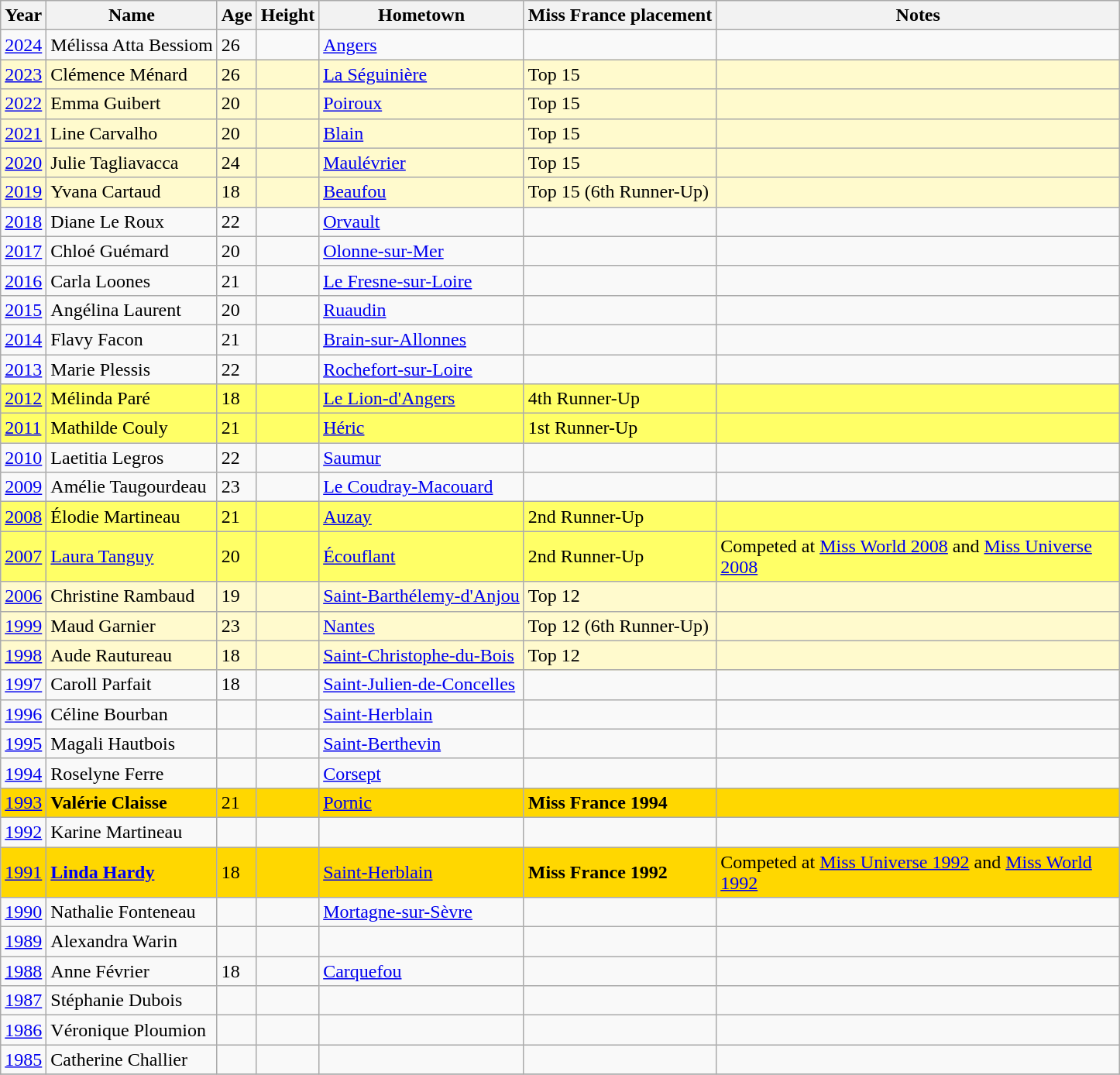<table class="wikitable sortable">
<tr>
<th>Year</th>
<th>Name</th>
<th>Age</th>
<th>Height</th>
<th>Hometown</th>
<th>Miss France placement</th>
<th width=340>Notes</th>
</tr>
<tr>
<td><a href='#'>2024</a></td>
<td>Mélissa Atta Bessiom</td>
<td>26</td>
<td></td>
<td><a href='#'>Angers</a></td>
<td></td>
<td></td>
</tr>
<tr bgcolor=#FFFACD>
<td><a href='#'>2023</a></td>
<td>Clémence Ménard</td>
<td>26</td>
<td></td>
<td><a href='#'>La Séguinière</a></td>
<td>Top 15</td>
<td></td>
</tr>
<tr bgcolor=#FFFACD>
<td><a href='#'>2022</a></td>
<td>Emma Guibert</td>
<td>20</td>
<td></td>
<td><a href='#'>Poiroux</a></td>
<td>Top 15</td>
<td></td>
</tr>
<tr bgcolor=#FFFACD>
<td><a href='#'>2021</a></td>
<td>Line Carvalho</td>
<td>20</td>
<td></td>
<td><a href='#'>Blain</a></td>
<td>Top 15</td>
<td></td>
</tr>
<tr bgcolor=#FFFACD>
<td><a href='#'>2020</a></td>
<td>Julie Tagliavacca</td>
<td>24</td>
<td></td>
<td><a href='#'>Maulévrier</a></td>
<td>Top 15</td>
<td></td>
</tr>
<tr bgcolor=#FFFACD>
<td><a href='#'>2019</a></td>
<td>Yvana Cartaud</td>
<td>18</td>
<td></td>
<td><a href='#'>Beaufou</a></td>
<td>Top 15 (6th Runner-Up)</td>
<td></td>
</tr>
<tr>
<td><a href='#'>2018</a></td>
<td>Diane Le Roux</td>
<td>22</td>
<td></td>
<td><a href='#'>Orvault</a></td>
<td></td>
<td></td>
</tr>
<tr>
<td><a href='#'>2017</a></td>
<td>Chloé Guémard</td>
<td>20</td>
<td></td>
<td><a href='#'>Olonne-sur-Mer</a></td>
<td></td>
<td></td>
</tr>
<tr>
<td><a href='#'>2016</a></td>
<td>Carla Loones</td>
<td>21</td>
<td></td>
<td><a href='#'>Le Fresne-sur-Loire</a></td>
<td></td>
<td></td>
</tr>
<tr>
<td><a href='#'>2015</a></td>
<td>Angélina Laurent</td>
<td>20</td>
<td></td>
<td><a href='#'>Ruaudin</a></td>
<td></td>
<td></td>
</tr>
<tr>
<td><a href='#'>2014</a></td>
<td>Flavy Facon</td>
<td>21</td>
<td></td>
<td><a href='#'>Brain-sur-Allonnes</a></td>
<td></td>
<td></td>
</tr>
<tr>
<td><a href='#'>2013</a></td>
<td>Marie Plessis</td>
<td>22</td>
<td></td>
<td><a href='#'>Rochefort-sur-Loire</a></td>
<td></td>
<td></td>
</tr>
<tr bgcolor=#FFFF66>
<td><a href='#'>2012</a></td>
<td>Mélinda Paré</td>
<td>18</td>
<td></td>
<td><a href='#'>Le Lion-d'Angers</a></td>
<td>4th Runner-Up</td>
<td></td>
</tr>
<tr bgcolor=#FFFF66>
<td><a href='#'>2011</a></td>
<td>Mathilde Couly</td>
<td>21</td>
<td></td>
<td><a href='#'>Héric</a></td>
<td>1st Runner-Up</td>
<td></td>
</tr>
<tr>
<td><a href='#'>2010</a></td>
<td>Laetitia Legros</td>
<td>22</td>
<td></td>
<td><a href='#'>Saumur</a></td>
<td></td>
<td></td>
</tr>
<tr>
<td><a href='#'>2009</a></td>
<td>Amélie Taugourdeau</td>
<td>23</td>
<td></td>
<td><a href='#'>Le Coudray-Macouard</a></td>
<td></td>
<td></td>
</tr>
<tr bgcolor=#FFFF66>
<td><a href='#'>2008</a></td>
<td>Élodie Martineau</td>
<td>21</td>
<td></td>
<td><a href='#'>Auzay</a></td>
<td>2nd Runner-Up</td>
<td></td>
</tr>
<tr bgcolor=#FFFF66>
<td><a href='#'>2007</a></td>
<td><a href='#'>Laura Tanguy</a></td>
<td>20</td>
<td></td>
<td><a href='#'>Écouflant</a></td>
<td>2nd Runner-Up</td>
<td>Competed at <a href='#'>Miss World 2008</a> and <a href='#'>Miss Universe 2008</a></td>
</tr>
<tr bgcolor=#FFFACD>
<td><a href='#'>2006</a></td>
<td>Christine Rambaud</td>
<td>19</td>
<td></td>
<td><a href='#'>Saint-Barthélemy-d'Anjou</a></td>
<td>Top 12</td>
<td></td>
</tr>
<tr bgcolor=#FFFACD>
<td><a href='#'>1999</a></td>
<td>Maud Garnier</td>
<td>23</td>
<td></td>
<td><a href='#'>Nantes</a></td>
<td>Top 12 (6th Runner-Up)</td>
<td></td>
</tr>
<tr bgcolor=#FFFACD>
<td><a href='#'>1998</a></td>
<td>Aude Rautureau</td>
<td>18</td>
<td></td>
<td><a href='#'>Saint-Christophe-du-Bois</a></td>
<td>Top 12</td>
<td></td>
</tr>
<tr>
<td><a href='#'>1997</a></td>
<td>Caroll Parfait</td>
<td>18</td>
<td></td>
<td><a href='#'>Saint-Julien-de-Concelles</a></td>
<td></td>
<td></td>
</tr>
<tr>
<td><a href='#'>1996</a></td>
<td>Céline Bourban</td>
<td></td>
<td></td>
<td><a href='#'>Saint-Herblain</a></td>
<td></td>
<td></td>
</tr>
<tr>
<td><a href='#'>1995</a></td>
<td>Magali Hautbois</td>
<td></td>
<td></td>
<td><a href='#'>Saint-Berthevin</a></td>
<td></td>
<td></td>
</tr>
<tr>
<td><a href='#'>1994</a></td>
<td>Roselyne Ferre</td>
<td></td>
<td></td>
<td><a href='#'>Corsept</a></td>
<td></td>
<td></td>
</tr>
<tr bgcolor=gold>
<td><a href='#'>1993</a></td>
<td><strong>Valérie Claisse</strong></td>
<td>21</td>
<td></td>
<td><a href='#'>Pornic</a></td>
<td><strong>Miss France 1994</strong></td>
<td></td>
</tr>
<tr>
<td><a href='#'>1992</a></td>
<td>Karine Martineau</td>
<td></td>
<td></td>
<td></td>
<td></td>
<td></td>
</tr>
<tr bgcolor=gold>
<td><a href='#'>1991</a></td>
<td><strong><a href='#'>Linda Hardy</a></strong></td>
<td>18</td>
<td></td>
<td><a href='#'>Saint-Herblain</a></td>
<td><strong>Miss France 1992</strong></td>
<td>Competed at <a href='#'>Miss Universe 1992</a> and <a href='#'>Miss World 1992</a></td>
</tr>
<tr>
<td><a href='#'>1990</a></td>
<td>Nathalie Fonteneau</td>
<td></td>
<td></td>
<td><a href='#'>Mortagne-sur-Sèvre</a></td>
<td></td>
<td></td>
</tr>
<tr>
<td><a href='#'>1989</a></td>
<td>Alexandra Warin</td>
<td></td>
<td></td>
<td></td>
<td></td>
<td></td>
</tr>
<tr>
<td><a href='#'>1988</a></td>
<td>Anne Février</td>
<td>18</td>
<td></td>
<td><a href='#'>Carquefou</a></td>
<td></td>
<td></td>
</tr>
<tr>
<td><a href='#'>1987</a></td>
<td>Stéphanie Dubois</td>
<td></td>
<td></td>
<td></td>
<td></td>
<td></td>
</tr>
<tr>
<td><a href='#'>1986</a></td>
<td>Véronique Ploumion</td>
<td></td>
<td></td>
<td></td>
<td></td>
<td></td>
</tr>
<tr>
<td><a href='#'>1985</a></td>
<td>Catherine Challier</td>
<td></td>
<td></td>
<td></td>
<td></td>
<td></td>
</tr>
<tr>
</tr>
</table>
